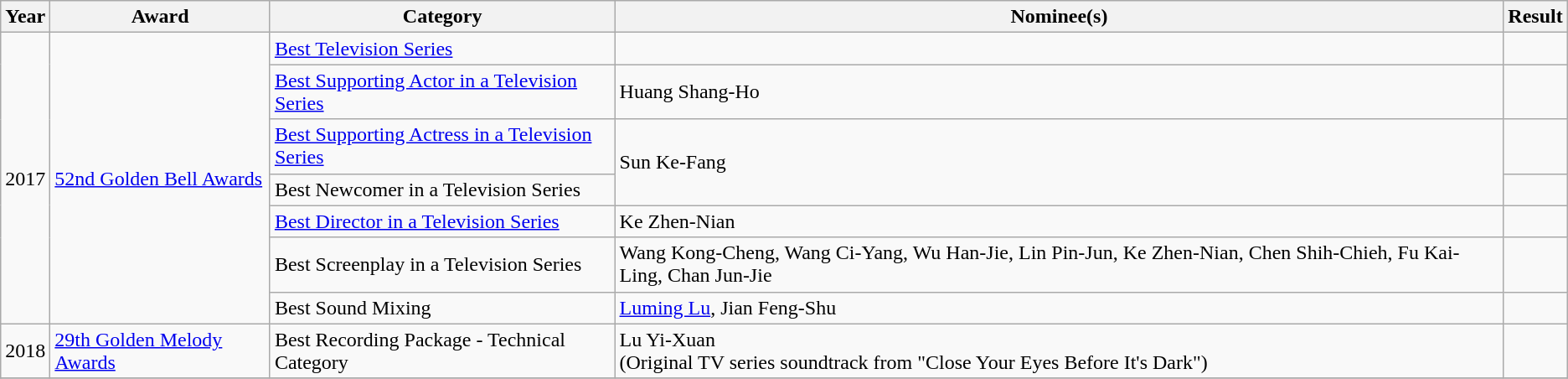<table class="wikitable sortable">
<tr>
<th>Year</th>
<th>Award</th>
<th>Category</th>
<th>Nominee(s)</th>
<th>Result</th>
</tr>
<tr>
<td rowspan=7>2017</td>
<td rowspan=7><a href='#'>52nd Golden Bell Awards</a></td>
<td><a href='#'>Best Television Series</a></td>
<td></td>
<td></td>
</tr>
<tr>
<td><a href='#'>Best Supporting Actor in a Television Series</a></td>
<td>Huang Shang-Ho</td>
<td></td>
</tr>
<tr>
<td><a href='#'>Best Supporting Actress in a Television Series</a></td>
<td rowspan=2>Sun Ke-Fang</td>
<td></td>
</tr>
<tr>
<td>Best Newcomer in a Television Series</td>
<td></td>
</tr>
<tr>
<td><a href='#'>Best Director in a Television Series</a></td>
<td>Ke Zhen-Nian</td>
<td></td>
</tr>
<tr>
<td>Best Screenplay in a Television Series</td>
<td>Wang Kong-Cheng, Wang Ci-Yang, Wu Han-Jie, Lin Pin-Jun, Ke Zhen-Nian, Chen Shih-Chieh, Fu Kai-Ling, Chan Jun-Jie</td>
<td></td>
</tr>
<tr>
<td>Best Sound Mixing</td>
<td><a href='#'>Luming Lu</a>, Jian Feng-Shu</td>
<td></td>
</tr>
<tr>
<td>2018</td>
<td><a href='#'>29th Golden Melody Awards</a></td>
<td>Best Recording Package - Technical Category</td>
<td>Lu Yi-Xuan <br> (Original TV series soundtrack from "Close Your Eyes Before It's Dark")</td>
<td></td>
</tr>
<tr>
</tr>
</table>
